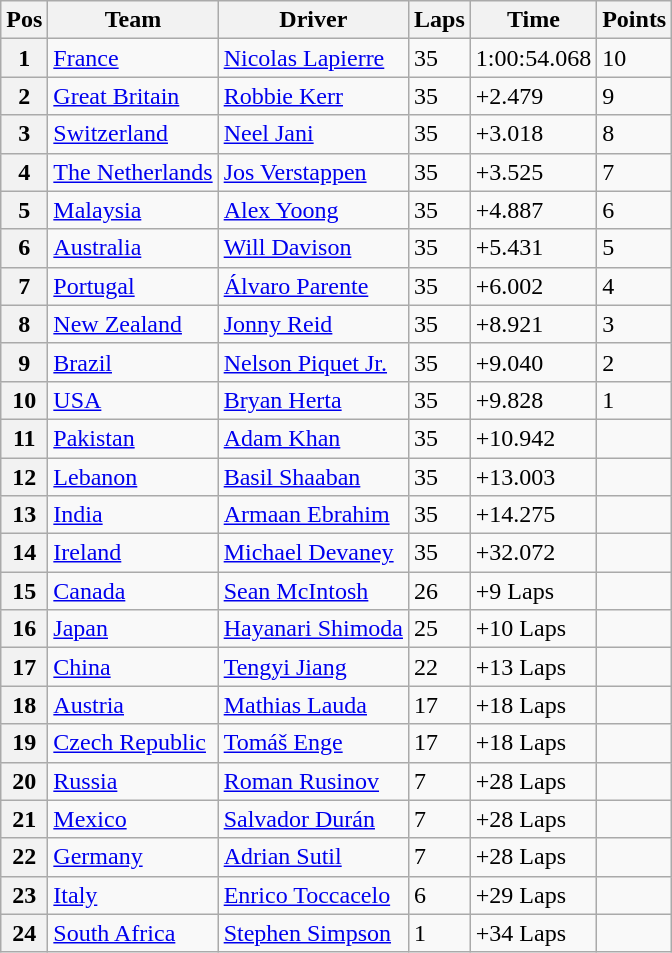<table class="wikitable">
<tr>
<th>Pos</th>
<th>Team</th>
<th>Driver</th>
<th>Laps</th>
<th>Time</th>
<th>Points</th>
</tr>
<tr>
<th>1</th>
<td> <a href='#'>France</a></td>
<td><a href='#'>Nicolas Lapierre</a></td>
<td>35</td>
<td>1:00:54.068</td>
<td>10</td>
</tr>
<tr>
<th>2</th>
<td> <a href='#'>Great Britain</a></td>
<td><a href='#'>Robbie Kerr</a></td>
<td>35</td>
<td>+2.479</td>
<td>9</td>
</tr>
<tr>
<th>3</th>
<td> <a href='#'>Switzerland</a></td>
<td><a href='#'>Neel Jani</a></td>
<td>35</td>
<td>+3.018</td>
<td>8</td>
</tr>
<tr>
<th>4</th>
<td> <a href='#'>The Netherlands</a></td>
<td><a href='#'>Jos Verstappen</a></td>
<td>35</td>
<td>+3.525</td>
<td>7</td>
</tr>
<tr>
<th>5</th>
<td> <a href='#'>Malaysia</a></td>
<td><a href='#'>Alex Yoong</a></td>
<td>35</td>
<td>+4.887</td>
<td>6</td>
</tr>
<tr>
<th>6</th>
<td> <a href='#'>Australia</a></td>
<td><a href='#'>Will Davison</a></td>
<td>35</td>
<td>+5.431</td>
<td>5</td>
</tr>
<tr>
<th>7</th>
<td> <a href='#'>Portugal</a></td>
<td><a href='#'>Álvaro Parente</a></td>
<td>35</td>
<td>+6.002</td>
<td>4</td>
</tr>
<tr>
<th>8</th>
<td> <a href='#'>New Zealand</a></td>
<td><a href='#'>Jonny Reid</a></td>
<td>35</td>
<td>+8.921</td>
<td>3</td>
</tr>
<tr>
<th>9</th>
<td> <a href='#'>Brazil</a></td>
<td><a href='#'>Nelson Piquet Jr.</a></td>
<td>35</td>
<td>+9.040</td>
<td>2</td>
</tr>
<tr>
<th>10</th>
<td> <a href='#'>USA</a></td>
<td><a href='#'>Bryan Herta</a></td>
<td>35</td>
<td>+9.828</td>
<td>1</td>
</tr>
<tr>
<th>11</th>
<td> <a href='#'>Pakistan</a></td>
<td><a href='#'>Adam Khan</a></td>
<td>35</td>
<td>+10.942</td>
<td></td>
</tr>
<tr>
<th>12</th>
<td> <a href='#'>Lebanon</a></td>
<td><a href='#'>Basil Shaaban</a></td>
<td>35</td>
<td>+13.003</td>
<td></td>
</tr>
<tr>
<th>13</th>
<td> <a href='#'>India</a></td>
<td><a href='#'>Armaan Ebrahim</a></td>
<td>35</td>
<td>+14.275</td>
<td></td>
</tr>
<tr>
<th>14</th>
<td> <a href='#'>Ireland</a></td>
<td><a href='#'>Michael Devaney</a></td>
<td>35</td>
<td>+32.072</td>
<td></td>
</tr>
<tr>
<th>15</th>
<td> <a href='#'>Canada</a></td>
<td><a href='#'>Sean McIntosh</a></td>
<td>26</td>
<td>+9 Laps</td>
<td></td>
</tr>
<tr>
<th>16</th>
<td> <a href='#'>Japan</a></td>
<td><a href='#'>Hayanari Shimoda</a></td>
<td>25</td>
<td>+10 Laps</td>
<td></td>
</tr>
<tr>
<th>17</th>
<td> <a href='#'>China</a></td>
<td><a href='#'>Tengyi Jiang</a></td>
<td>22</td>
<td>+13 Laps</td>
<td></td>
</tr>
<tr>
<th>18</th>
<td> <a href='#'>Austria</a></td>
<td><a href='#'>Mathias Lauda</a></td>
<td>17</td>
<td>+18 Laps</td>
<td></td>
</tr>
<tr>
<th>19</th>
<td> <a href='#'>Czech Republic</a></td>
<td><a href='#'>Tomáš Enge</a></td>
<td>17</td>
<td>+18 Laps</td>
<td></td>
</tr>
<tr>
<th>20</th>
<td> <a href='#'>Russia</a></td>
<td><a href='#'>Roman Rusinov</a></td>
<td>7</td>
<td>+28 Laps</td>
<td></td>
</tr>
<tr>
<th>21</th>
<td> <a href='#'>Mexico</a></td>
<td><a href='#'>Salvador Durán</a></td>
<td>7</td>
<td>+28 Laps</td>
<td></td>
</tr>
<tr>
<th>22</th>
<td> <a href='#'>Germany</a></td>
<td><a href='#'>Adrian Sutil</a></td>
<td>7</td>
<td>+28 Laps</td>
<td></td>
</tr>
<tr>
<th>23</th>
<td> <a href='#'>Italy</a></td>
<td><a href='#'>Enrico Toccacelo</a></td>
<td>6</td>
<td>+29 Laps</td>
<td></td>
</tr>
<tr>
<th>24</th>
<td> <a href='#'>South Africa</a></td>
<td><a href='#'>Stephen Simpson</a></td>
<td>1</td>
<td>+34 Laps</td>
<td></td>
</tr>
</table>
